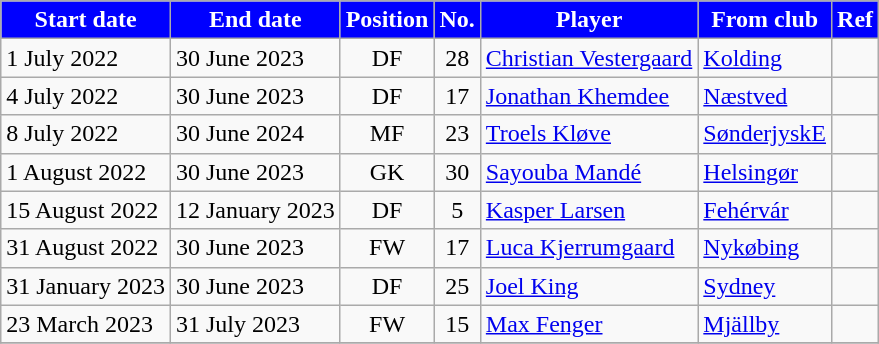<table class="wikitable sortable">
<tr>
<th style="background:#0000ff; color:white;"><strong>Start date</strong></th>
<th style="background:#0000ff; color:white;"><strong>End date</strong></th>
<th style="background:#0000ff; color:white;"><strong>Position</strong></th>
<th style="background:#0000ff; color:white;"><strong>No.</strong></th>
<th style="background:#0000ff; color:white;"><strong>Player</strong></th>
<th style="background:#0000ff; color:white;"><strong>From club</strong></th>
<th style="background:#0000ff; color:white;"><strong>Ref</strong></th>
</tr>
<tr>
<td>1 July 2022</td>
<td>30 June 2023</td>
<td style="text-align:center;">DF</td>
<td style="text-align:center;">28</td>
<td style="text-align:left;"> <a href='#'>Christian Vestergaard</a></td>
<td style="text-align:left;"> <a href='#'>Kolding</a></td>
<td></td>
</tr>
<tr>
<td>4 July 2022</td>
<td>30 June 2023</td>
<td style="text-align:center;">DF</td>
<td style="text-align:center;">17</td>
<td style="text-align:left;"> <a href='#'>Jonathan Khemdee</a></td>
<td style="text-align:left;"> <a href='#'>Næstved</a></td>
<td></td>
</tr>
<tr>
<td>8 July 2022</td>
<td>30 June 2024</td>
<td style="text-align:center;">MF</td>
<td style="text-align:center;">23</td>
<td style="text-align:left;"> <a href='#'>Troels Kløve</a></td>
<td style="text-align:left;"> <a href='#'>SønderjyskE</a></td>
<td></td>
</tr>
<tr>
<td>1 August 2022</td>
<td>30 June 2023</td>
<td style="text-align:center;">GK</td>
<td style="text-align:center;">30</td>
<td style="text-align:left;"> <a href='#'>Sayouba Mandé</a></td>
<td style="text-align:left;"> <a href='#'>Helsingør</a></td>
<td></td>
</tr>
<tr>
<td>15 August 2022</td>
<td>12 January 2023</td>
<td style="text-align:center;">DF</td>
<td style="text-align:center;">5</td>
<td style="text-align:left;"> <a href='#'>Kasper Larsen</a></td>
<td style="text-align:left;"> <a href='#'>Fehérvár</a></td>
<td></td>
</tr>
<tr>
<td>31 August 2022</td>
<td>30 June 2023</td>
<td style="text-align:center;">FW</td>
<td style="text-align:center;">17</td>
<td style="text-align:left;"> <a href='#'>Luca Kjerrumgaard</a></td>
<td style="text-align:left;"> <a href='#'>Nykøbing</a></td>
<td></td>
</tr>
<tr>
<td>31 January 2023</td>
<td>30 June 2023</td>
<td style="text-align:center;">DF</td>
<td style="text-align:center;">25</td>
<td style="text-align:left;"> <a href='#'>Joel King</a></td>
<td style="text-align:left;"> <a href='#'>Sydney</a></td>
<td></td>
</tr>
<tr>
<td>23 March 2023</td>
<td>31 July 2023</td>
<td style="text-align:center;">FW</td>
<td style="text-align:center;">15</td>
<td style="text-align:left;"> <a href='#'>Max Fenger</a></td>
<td style="text-align:left;"> <a href='#'>Mjällby</a></td>
<td></td>
</tr>
<tr>
</tr>
</table>
